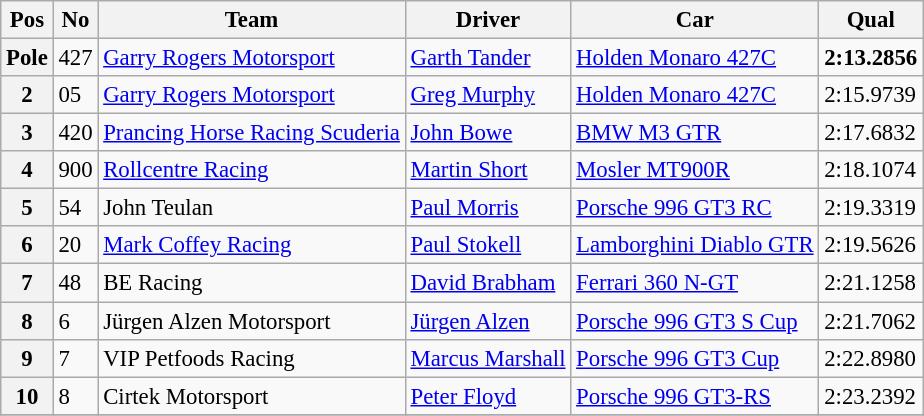<table class="wikitable sortable" style="font-size: 95%;">
<tr>
<th>Pos</th>
<th>No</th>
<th>Team</th>
<th>Driver</th>
<th>Car</th>
<th>Qual</th>
</tr>
<tr>
<th>Pole</th>
<td>427</td>
<td> <a href='#'>Garry Rogers Motorsport</a></td>
<td> <a href='#'>Garth Tander</a></td>
<td><a href='#'>Holden Monaro 427C</a></td>
<td><strong>2:13.2856</strong></td>
</tr>
<tr>
<th>2</th>
<td>05</td>
<td> <a href='#'>Garry Rogers Motorsport</a></td>
<td> <a href='#'>Greg Murphy</a></td>
<td><a href='#'>Holden Monaro 427C</a></td>
<td>2:15.9739</td>
</tr>
<tr>
<th>3</th>
<td>420</td>
<td> <a href='#'>Prancing Horse Racing Scuderia</a></td>
<td> <a href='#'>John Bowe</a></td>
<td><a href='#'>BMW M3 GTR</a></td>
<td>2:17.6832</td>
</tr>
<tr>
<th>4</th>
<td>900</td>
<td> <a href='#'>Rollcentre Racing</a></td>
<td> <a href='#'>Martin Short</a></td>
<td><a href='#'>Mosler MT900R</a></td>
<td>2:18.1074</td>
</tr>
<tr>
<th>5</th>
<td>54</td>
<td> John Teulan</td>
<td> <a href='#'>Paul Morris</a></td>
<td><a href='#'>Porsche 996 GT3 RC</a></td>
<td>2:19.3319</td>
</tr>
<tr>
<th>6</th>
<td>20</td>
<td> <a href='#'>Mark Coffey Racing</a></td>
<td> <a href='#'>Paul Stokell</a></td>
<td><a href='#'>Lamborghini Diablo GTR</a></td>
<td>2:19.5626</td>
</tr>
<tr>
<th>7</th>
<td>48</td>
<td> BE Racing</td>
<td> <a href='#'>David Brabham</a></td>
<td><a href='#'>Ferrari 360 N-GT</a></td>
<td>2:21.1258</td>
</tr>
<tr>
<th>8</th>
<td>6</td>
<td> Jürgen Alzen Motorsport</td>
<td> <a href='#'>Jürgen Alzen</a></td>
<td><a href='#'>Porsche 996 GT3 S Cup</a></td>
<td>2:21.7062</td>
</tr>
<tr>
<th>9</th>
<td>7</td>
<td> VIP Petfoods Racing</td>
<td> <a href='#'>Marcus Marshall</a></td>
<td><a href='#'>Porsche 996 GT3 Cup</a></td>
<td>2:22.8980</td>
</tr>
<tr>
<th>10</th>
<td>8</td>
<td> Cirtek Motorsport</td>
<td> <a href='#'>Peter Floyd</a></td>
<td><a href='#'>Porsche 996 GT3-RS</a></td>
<td>2:23.2392</td>
</tr>
<tr>
</tr>
</table>
